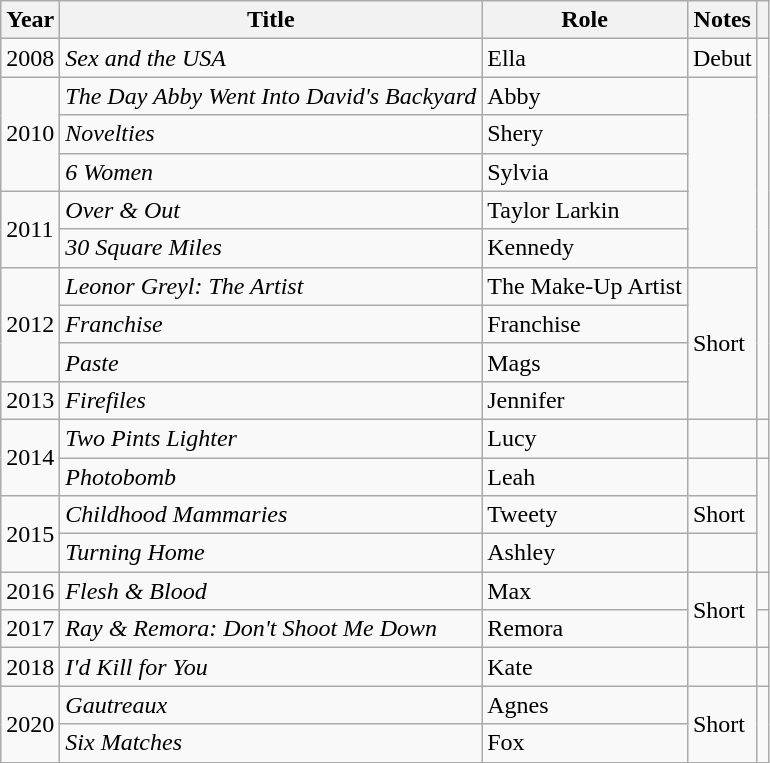<table class="wikitable sortable plainrowheaders">
<tr style="text-align:center;">
<th scope="col">Year</th>
<th scope="col">Title</th>
<th scope="col">Role</th>
<th scope="col">Notes</th>
<th></th>
</tr>
<tr>
<td>2008</td>
<td><em>Sex and the USA</em></td>
<td>Ella</td>
<td>Debut</td>
<td rowspan="10"></td>
</tr>
<tr>
<td rowspan="3">2010</td>
<td><em>The Day Abby Went Into David's Backyard</em></td>
<td>Abby</td>
<td rowspan="5"></td>
</tr>
<tr>
<td><em>Novelties</em></td>
<td>Shery</td>
</tr>
<tr>
<td><em>6 Women</em></td>
<td>Sylvia</td>
</tr>
<tr>
<td rowspan="2">2011</td>
<td><em>Over &  Out</em></td>
<td>Taylor Larkin</td>
</tr>
<tr>
<td><em>30 Square Miles</em></td>
<td>Kennedy</td>
</tr>
<tr>
<td rowspan="3">2012</td>
<td><em>Leonor Greyl: The Artist</em></td>
<td>The Make-Up Artist</td>
<td rowspan="4">Short</td>
</tr>
<tr>
<td><em>Franchise</em></td>
<td>Franchise</td>
</tr>
<tr>
<td><em>Paste</em></td>
<td>Mags</td>
</tr>
<tr>
<td>2013</td>
<td><em>Firefiles</em></td>
<td>Jennifer</td>
</tr>
<tr>
<td rowspan="2">2014</td>
<td><em>Two Pints Lighter</em></td>
<td>Lucy</td>
<td></td>
<td align="center"></td>
</tr>
<tr>
<td><em>Photobomb</em></td>
<td>Leah</td>
<td></td>
<td rowspan="3"></td>
</tr>
<tr>
<td rowspan="2">2015</td>
<td><em>Childhood Mammaries</em></td>
<td>Tweety</td>
<td>Short</td>
</tr>
<tr>
<td><em>Turning Home</em></td>
<td>Ashley</td>
<td></td>
</tr>
<tr>
<td>2016</td>
<td><em>Flesh & Blood</em></td>
<td>Max</td>
<td rowspan="2">Short</td>
<td align="center"></td>
</tr>
<tr>
<td>2017</td>
<td><em>Ray & Remora: Don't Shoot Me Down</em></td>
<td>Remora</td>
<td></td>
</tr>
<tr>
<td>2018</td>
<td><em>I'd Kill for You</em></td>
<td>Kate</td>
<td></td>
<td align="center"></td>
</tr>
<tr>
<td rowspan="2">2020</td>
<td><em>Gautreaux</em></td>
<td>Agnes</td>
<td rowspan="2">Short</td>
<td rowspan="2"></td>
</tr>
<tr>
<td><em>Six Matches</em></td>
<td>Fox</td>
</tr>
</table>
